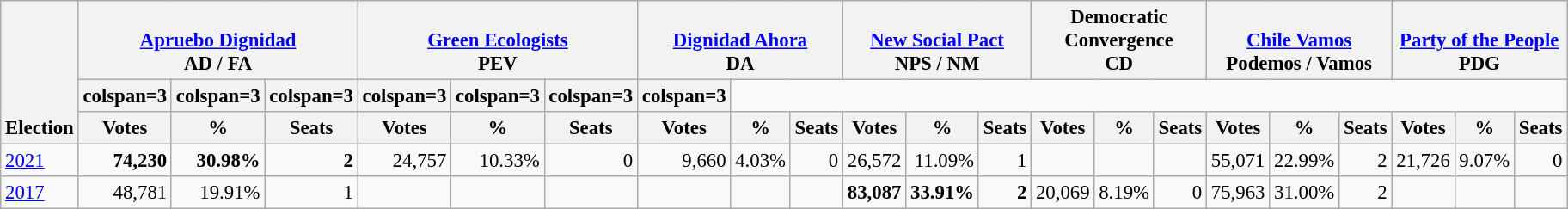<table class="wikitable" border="1" style="font-size:95%; text-align:right;">
<tr>
<th style="text-align:left;" valign=bottom rowspan=3>Election</th>
<th valign=bottom colspan=3><a href='#'>Apruebo Dignidad</a><br>AD / FA</th>
<th valign=bottom colspan=3><a href='#'>Green Ecologists</a><br>PEV</th>
<th valign=bottom colspan=3><a href='#'>Dignidad Ahora</a><br>DA</th>
<th valign=bottom colspan=3><a href='#'>New Social Pact</a><br>NPS / NM</th>
<th valign=bottom colspan=3>Democratic<br>Convergence<br>CD</th>
<th valign=bottom colspan=3><a href='#'>Chile Vamos</a><br>Podemos / Vamos</th>
<th valign=bottom colspan=3><a href='#'>Party of the People</a><br>PDG</th>
</tr>
<tr>
<th>colspan=3 </th>
<th>colspan=3 </th>
<th>colspan=3 </th>
<th>colspan=3 </th>
<th>colspan=3 </th>
<th>colspan=3 </th>
<th>colspan=3 </th>
</tr>
<tr>
<th>Votes</th>
<th>%</th>
<th>Seats</th>
<th>Votes</th>
<th>%</th>
<th>Seats</th>
<th>Votes</th>
<th>%</th>
<th>Seats</th>
<th>Votes</th>
<th>%</th>
<th>Seats</th>
<th>Votes</th>
<th>%</th>
<th>Seats</th>
<th>Votes</th>
<th>%</th>
<th>Seats</th>
<th>Votes</th>
<th>%</th>
<th>Seats</th>
</tr>
<tr>
<td align=left><a href='#'>2021</a></td>
<td><strong>74,230</strong></td>
<td><strong>30.98%</strong></td>
<td><strong>2</strong></td>
<td>24,757</td>
<td>10.33%</td>
<td>0</td>
<td>9,660</td>
<td>4.03%</td>
<td>0</td>
<td>26,572</td>
<td>11.09%</td>
<td>1</td>
<td></td>
<td></td>
<td></td>
<td>55,071</td>
<td>22.99%</td>
<td>2</td>
<td>21,726</td>
<td>9.07%</td>
<td>0</td>
</tr>
<tr>
<td align=left><a href='#'>2017</a></td>
<td>48,781</td>
<td>19.91%</td>
<td>1</td>
<td></td>
<td></td>
<td></td>
<td></td>
<td></td>
<td></td>
<td><strong>83,087</strong></td>
<td><strong>33.91%</strong></td>
<td><strong>2</strong></td>
<td>20,069</td>
<td>8.19%</td>
<td>0</td>
<td>75,963</td>
<td>31.00%</td>
<td>2</td>
<td></td>
<td></td>
<td></td>
</tr>
</table>
